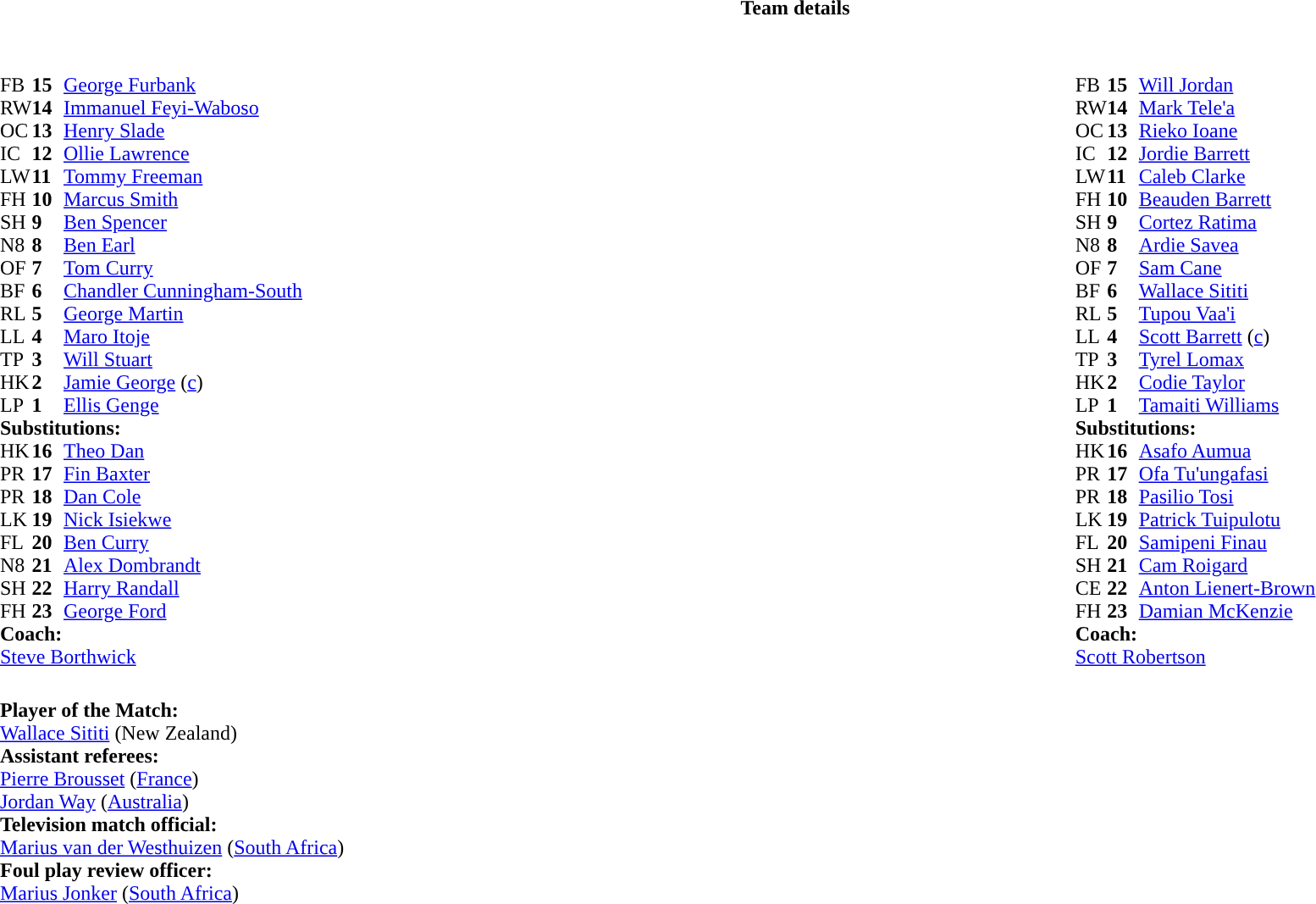<table border="0" style="width:100%;" class="collapsible collapsed">
<tr>
<th>Team details</th>
</tr>
<tr>
<td><br><table style="width:100%">
<tr>
<td style="vertical-align:top;width:50%"><br><table cellspacing="0" cellpadding="0">
<tr>
<th width="25"></th>
<th width="25"></th>
</tr>
<tr>
<td>FB</td>
<td><strong>15</strong></td>
<td><a href='#'>George Furbank</a></td>
</tr>
<tr>
<td>RW</td>
<td><strong>14</strong></td>
<td><a href='#'>Immanuel Feyi-Waboso</a></td>
</tr>
<tr>
<td>OC</td>
<td><strong>13</strong></td>
<td><a href='#'>Henry Slade</a></td>
</tr>
<tr>
<td>IC</td>
<td><strong>12</strong></td>
<td><a href='#'>Ollie Lawrence</a></td>
</tr>
<tr>
<td>LW</td>
<td><strong>11</strong></td>
<td><a href='#'>Tommy Freeman</a></td>
</tr>
<tr>
<td>FH</td>
<td><strong>10</strong></td>
<td><a href='#'>Marcus Smith</a></td>
<td></td>
<td></td>
</tr>
<tr>
<td>SH</td>
<td><strong>9</strong></td>
<td><a href='#'>Ben Spencer</a></td>
<td></td>
<td></td>
</tr>
<tr>
<td>N8</td>
<td><strong>8</strong></td>
<td><a href='#'>Ben Earl</a></td>
</tr>
<tr>
<td>OF</td>
<td><strong>7</strong></td>
<td><a href='#'>Tom Curry</a></td>
<td></td>
<td></td>
</tr>
<tr>
<td>BF</td>
<td><strong>6</strong></td>
<td><a href='#'>Chandler Cunningham-South</a></td>
<td></td>
<td></td>
</tr>
<tr>
<td>RL</td>
<td><strong>5</strong></td>
<td><a href='#'>George Martin</a></td>
<td></td>
<td></td>
</tr>
<tr>
<td>LL</td>
<td><strong>4</strong></td>
<td><a href='#'>Maro Itoje</a></td>
</tr>
<tr>
<td>TP</td>
<td><strong>3</strong></td>
<td><a href='#'>Will Stuart</a></td>
<td></td>
<td></td>
</tr>
<tr>
<td>HK</td>
<td><strong>2</strong></td>
<td><a href='#'>Jamie George</a> (<a href='#'>c</a>)</td>
<td></td>
<td></td>
<td></td>
</tr>
<tr>
<td>LP</td>
<td><strong>1</strong></td>
<td><a href='#'>Ellis Genge</a></td>
<td></td>
<td></td>
</tr>
<tr>
<td colspan=3><strong>Substitutions:</strong></td>
</tr>
<tr>
<td>HK</td>
<td><strong>16</strong></td>
<td><a href='#'>Theo Dan</a></td>
<td></td>
<td></td>
<td></td>
</tr>
<tr>
<td>PR</td>
<td><strong>17</strong></td>
<td><a href='#'>Fin Baxter</a></td>
<td></td>
<td></td>
</tr>
<tr>
<td>PR</td>
<td><strong>18</strong></td>
<td><a href='#'>Dan Cole</a></td>
<td></td>
<td></td>
</tr>
<tr>
<td>LK</td>
<td><strong>19</strong></td>
<td><a href='#'>Nick Isiekwe</a></td>
<td></td>
<td></td>
</tr>
<tr>
<td>FL</td>
<td><strong>20</strong></td>
<td><a href='#'>Ben Curry</a></td>
<td></td>
<td></td>
</tr>
<tr>
<td>N8</td>
<td><strong>21</strong></td>
<td><a href='#'>Alex Dombrandt</a></td>
<td></td>
<td></td>
</tr>
<tr>
<td>SH</td>
<td><strong>22</strong></td>
<td><a href='#'>Harry Randall</a></td>
<td></td>
<td></td>
</tr>
<tr>
<td>FH</td>
<td><strong>23</strong></td>
<td><a href='#'>George Ford</a></td>
<td></td>
<td></td>
</tr>
<tr>
<td colspan=3><strong>Coach:</strong></td>
</tr>
<tr>
<td colspan="4"> <a href='#'>Steve Borthwick</a></td>
</tr>
</table>
</td>
<td style="vertical-align:top"></td>
<td style="vertical-align:top;width:50%"><br><table cellspacing="0" cellpadding="0" style="margin:auto">
<tr>
<th width="25"></th>
<th width="25"></th>
</tr>
<tr>
<td>FB</td>
<td><strong>15</strong></td>
<td><a href='#'>Will Jordan</a></td>
</tr>
<tr>
<td>RW</td>
<td><strong>14</strong></td>
<td><a href='#'>Mark Tele'a</a></td>
<td></td>
<td></td>
<td></td>
</tr>
<tr>
<td>OC</td>
<td><strong>13</strong></td>
<td><a href='#'>Rieko Ioane</a></td>
<td></td>
<td></td>
<td></td>
</tr>
<tr>
<td>IC</td>
<td><strong>12</strong></td>
<td><a href='#'>Jordie Barrett</a></td>
<td></td>
<td></td>
<td></td>
<td></td>
</tr>
<tr>
<td>LW</td>
<td><strong>11</strong></td>
<td><a href='#'>Caleb Clarke</a></td>
</tr>
<tr>
<td>FH</td>
<td><strong>10</strong></td>
<td><a href='#'>Beauden Barrett</a></td>
<td></td>
<td></td>
<td></td>
</tr>
<tr>
<td>SH</td>
<td><strong>9</strong></td>
<td><a href='#'>Cortez Ratima</a></td>
<td></td>
<td></td>
</tr>
<tr>
<td>N8</td>
<td><strong>8</strong></td>
<td><a href='#'>Ardie Savea</a></td>
</tr>
<tr>
<td>OF</td>
<td><strong>7</strong></td>
<td><a href='#'>Sam Cane</a></td>
<td></td>
<td></td>
</tr>
<tr>
<td>BF</td>
<td><strong>6</strong></td>
<td><a href='#'>Wallace Sititi</a></td>
</tr>
<tr>
<td>RL</td>
<td><strong>5</strong></td>
<td><a href='#'>Tupou Vaa'i</a></td>
<td></td>
<td></td>
</tr>
<tr>
<td>LL</td>
<td><strong>4</strong></td>
<td><a href='#'>Scott Barrett</a> (<a href='#'>c</a>)</td>
</tr>
<tr>
<td>TP</td>
<td><strong>3</strong></td>
<td><a href='#'>Tyrel Lomax</a></td>
<td></td>
<td></td>
</tr>
<tr>
<td>HK</td>
<td><strong>2</strong></td>
<td><a href='#'>Codie Taylor</a></td>
<td></td>
<td></td>
</tr>
<tr>
<td>LP</td>
<td><strong>1</strong></td>
<td><a href='#'>Tamaiti Williams</a></td>
<td></td>
<td></td>
</tr>
<tr>
<td colspan=3><strong>Substitutions:</strong></td>
</tr>
<tr>
<td>HK</td>
<td><strong>16</strong></td>
<td><a href='#'>Asafo Aumua</a></td>
<td></td>
<td></td>
</tr>
<tr>
<td>PR</td>
<td><strong>17</strong></td>
<td><a href='#'>Ofa Tu'ungafasi</a></td>
<td></td>
<td></td>
</tr>
<tr>
<td>PR</td>
<td><strong>18</strong></td>
<td><a href='#'>Pasilio Tosi</a></td>
<td></td>
<td></td>
</tr>
<tr>
<td>LK</td>
<td><strong>19</strong></td>
<td><a href='#'>Patrick Tuipulotu</a></td>
<td></td>
<td></td>
</tr>
<tr>
<td>FL</td>
<td><strong>20</strong></td>
<td><a href='#'>Samipeni Finau</a></td>
<td></td>
<td></td>
</tr>
<tr>
<td>SH</td>
<td><strong>21</strong></td>
<td><a href='#'>Cam Roigard</a></td>
<td></td>
<td></td>
</tr>
<tr>
<td>CE</td>
<td><strong>22</strong></td>
<td><a href='#'>Anton Lienert-Brown</a></td>
<td></td>
<td></td>
<td></td>
<td></td>
</tr>
<tr>
<td>FH</td>
<td><strong>23</strong></td>
<td><a href='#'>Damian McKenzie</a></td>
<td></td>
<td></td>
</tr>
<tr>
<td colspan=3><strong>Coach:</strong></td>
</tr>
<tr>
<td colspan="4"> <a href='#'>Scott Robertson</a></td>
</tr>
</table>
</td>
</tr>
</table>
<table style="width:100%">
<tr>
<td><br><strong>Player of the Match:</strong>
<br><a href='#'>Wallace Sititi</a> (New Zealand)<br><strong>Assistant referees:</strong>
<br><a href='#'>Pierre Brousset</a> (<a href='#'>France</a>)
<br><a href='#'>Jordan Way</a> (<a href='#'>Australia</a>)
<br><strong>Television match official:</strong>
<br><a href='#'>Marius van der Westhuizen</a> (<a href='#'>South Africa</a>)
<br><strong>Foul play review officer:</strong>
<br><a href='#'>Marius Jonker</a> (<a href='#'>South Africa</a>)</td>
</tr>
</table>
</td>
</tr>
</table>
